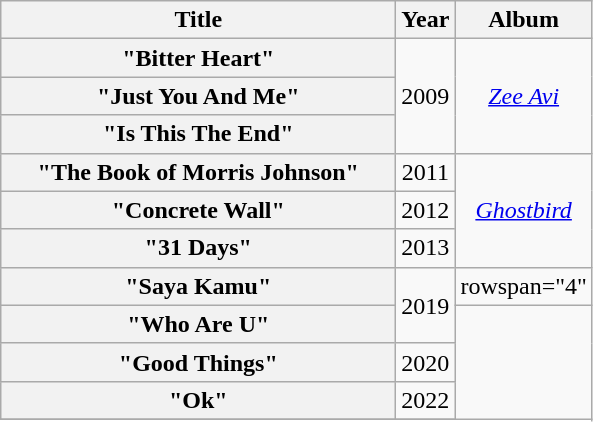<table class="wikitable plainrowheaders" style="text-align:center;">
<tr>
<th scope="col" style="width:16em;">Title</th>
<th scope="col">Year</th>
<th scope="col">Album</th>
</tr>
<tr>
<th scope="row">"Bitter Heart"</th>
<td rowspan="3">2009</td>
<td rowspan="3"><em><a href='#'>Zee Avi</a></em></td>
</tr>
<tr>
<th scope="row">"Just You And Me"</th>
</tr>
<tr>
<th scope="row">"Is This The End"</th>
</tr>
<tr>
<th scope="row">"The Book of Morris Johnson"</th>
<td>2011</td>
<td rowspan="3"><em><a href='#'>Ghostbird</a></em></td>
</tr>
<tr>
<th scope="row">"Concrete Wall"</th>
<td>2012</td>
</tr>
<tr>
<th scope="row">"31 Days"</th>
<td>2013</td>
</tr>
<tr>
<th scope="row">"Saya Kamu"</th>
<td rowspan="2">2019</td>
<td>rowspan="4" </td>
</tr>
<tr>
<th scope="row">"Who Are U"</th>
</tr>
<tr>
<th scope="row">"Good Things"</th>
<td>2020</td>
</tr>
<tr>
<th scope="row">"Ok"</th>
<td>2022</td>
</tr>
<tr>
</tr>
</table>
